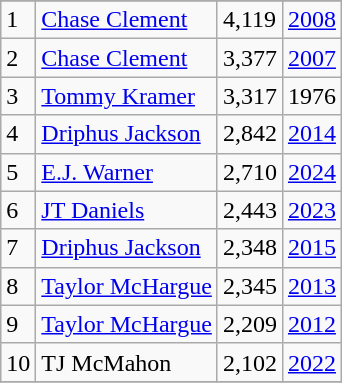<table class="wikitable">
<tr>
</tr>
<tr>
<td>1</td>
<td><a href='#'>Chase Clement</a></td>
<td>4,119</td>
<td><a href='#'>2008</a></td>
</tr>
<tr>
<td>2</td>
<td><a href='#'>Chase Clement</a></td>
<td>3,377</td>
<td><a href='#'>2007</a></td>
</tr>
<tr>
<td>3</td>
<td><a href='#'>Tommy Kramer</a></td>
<td>3,317</td>
<td>1976</td>
</tr>
<tr>
<td>4</td>
<td><a href='#'>Driphus Jackson</a></td>
<td>2,842</td>
<td><a href='#'>2014</a></td>
</tr>
<tr>
<td>5</td>
<td><a href='#'>E.J. Warner</a></td>
<td>2,710</td>
<td><a href='#'>2024</a></td>
</tr>
<tr>
<td>6</td>
<td><a href='#'>JT Daniels</a></td>
<td>2,443</td>
<td><a href='#'>2023</a></td>
</tr>
<tr>
<td>7</td>
<td><a href='#'>Driphus Jackson</a></td>
<td>2,348</td>
<td><a href='#'>2015</a></td>
</tr>
<tr>
<td>8</td>
<td><a href='#'>Taylor McHargue</a></td>
<td>2,345</td>
<td><a href='#'>2013</a></td>
</tr>
<tr>
<td>9</td>
<td><a href='#'>Taylor McHargue</a></td>
<td>2,209</td>
<td><a href='#'>2012</a></td>
</tr>
<tr>
<td>10</td>
<td>TJ McMahon</td>
<td>2,102</td>
<td><a href='#'>2022</a></td>
</tr>
<tr>
</tr>
</table>
